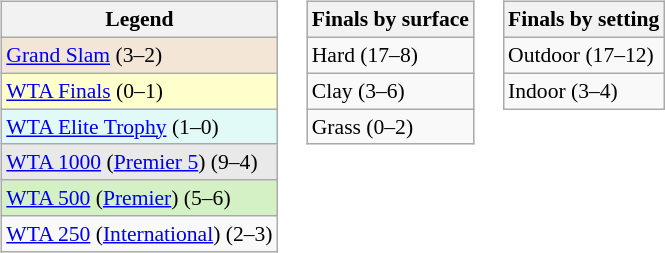<table>
<tr valign=top>
<td><br><table class="wikitable" style=font-size:90%>
<tr>
<th>Legend</th>
</tr>
<tr style=background:#f3e6d7;>
<td><a href='#'>Grand Slam</a> (3–2)</td>
</tr>
<tr style=background:#ffffcc;>
<td><a href='#'>WTA Finals</a> (0–1)</td>
</tr>
<tr style=background:#e2faf7;>
<td><a href='#'>WTA Elite Trophy</a> (1–0)</td>
</tr>
<tr style=background:#e9e9e9;>
<td><a href='#'>WTA 1000</a> (<a href='#'>Premier 5</a>) (9–4)</td>
</tr>
<tr style=background:#d4f1c5;>
<td><a href='#'>WTA 500</a> (<a href='#'>Premier</a>) (5–6)</td>
</tr>
<tr>
<td><a href='#'>WTA 250</a> (<a href='#'>International</a>) (2–3)</td>
</tr>
</table>
</td>
<td><br><table class="wikitable" style=font-size:90%>
<tr>
<th>Finals by surface</th>
</tr>
<tr>
<td>Hard (17–8)</td>
</tr>
<tr>
<td>Clay (3–6)</td>
</tr>
<tr>
<td>Grass (0–2)</td>
</tr>
</table>
</td>
<td><br><table class="wikitable" style=font-size:90%>
<tr>
<th>Finals by setting</th>
</tr>
<tr>
<td>Outdoor (17–12)</td>
</tr>
<tr>
<td>Indoor (3–4)</td>
</tr>
</table>
</td>
</tr>
</table>
